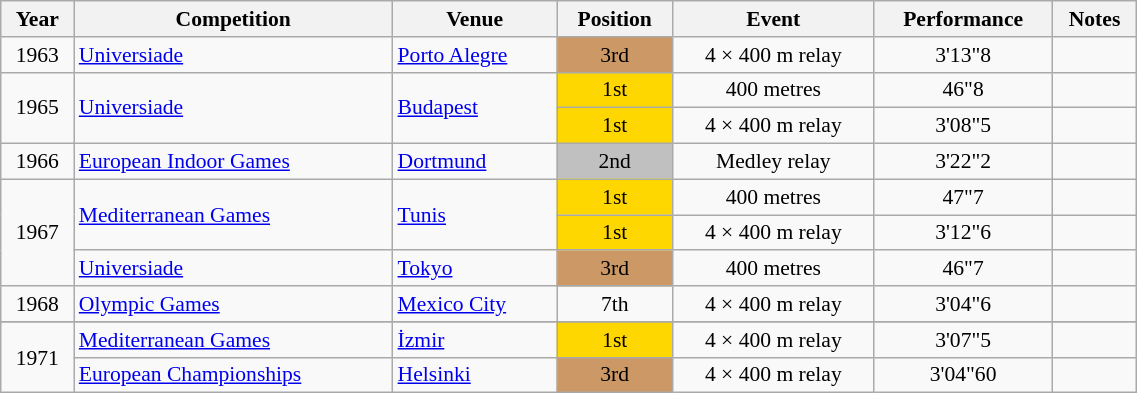<table class="wikitable" width=60% style="font-size:90%; text-align:center;">
<tr>
<th>Year</th>
<th>Competition</th>
<th>Venue</th>
<th>Position</th>
<th>Event</th>
<th>Performance</th>
<th>Notes</th>
</tr>
<tr>
<td>1963</td>
<td align=left><a href='#'>Universiade</a></td>
<td align=left> <a href='#'>Porto Alegre</a></td>
<td bgcolor=cc9966>3rd</td>
<td>4 × 400 m relay</td>
<td>3'13"8</td>
<td></td>
</tr>
<tr>
<td rowspan=2>1965</td>
<td rowspan=2 align=left><a href='#'>Universiade</a></td>
<td rowspan=2 align=left> <a href='#'>Budapest</a></td>
<td bgcolor=gold>1st</td>
<td>400 metres</td>
<td>46"8</td>
<td></td>
</tr>
<tr>
<td bgcolor=gold>1st</td>
<td>4 × 400 m relay</td>
<td>3'08"5</td>
<td></td>
</tr>
<tr>
<td>1966</td>
<td align=left><a href='#'>European Indoor Games</a></td>
<td align=left> <a href='#'>Dortmund</a></td>
<td bgcolor=silver>2nd</td>
<td>Medley relay</td>
<td>3'22"2</td>
<td></td>
</tr>
<tr>
<td rowspan=3>1967</td>
<td rowspan=2 align=left><a href='#'>Mediterranean Games</a></td>
<td rowspan=2 align=left> <a href='#'>Tunis</a></td>
<td bgcolor=gold>1st</td>
<td>400 metres</td>
<td>47"7</td>
<td></td>
</tr>
<tr>
<td bgcolor=gold>1st</td>
<td>4 × 400 m relay</td>
<td>3'12"6</td>
<td></td>
</tr>
<tr>
<td align=left><a href='#'>Universiade</a></td>
<td align=left> <a href='#'>Tokyo</a></td>
<td bgcolor=cc9966>3rd</td>
<td>400 metres</td>
<td>46"7</td>
<td></td>
</tr>
<tr>
<td>1968</td>
<td align=left><a href='#'>Olympic Games</a></td>
<td align=left> <a href='#'>Mexico City</a></td>
<td>7th</td>
<td>4 × 400 m relay</td>
<td>3'04"6</td>
<td></td>
</tr>
<tr>
</tr>
<tr>
<td rowspan=2>1971</td>
<td align=left><a href='#'>Mediterranean Games</a></td>
<td align=left> <a href='#'>İzmir</a></td>
<td bgcolor=gold>1st</td>
<td>4 × 400 m relay</td>
<td>3'07"5</td>
<td></td>
</tr>
<tr>
<td align=left><a href='#'>European Championships</a></td>
<td align=left> <a href='#'>Helsinki</a></td>
<td bgcolor=cc9966>3rd</td>
<td>4 × 400 m relay</td>
<td>3'04"60</td>
<td></td>
</tr>
</table>
